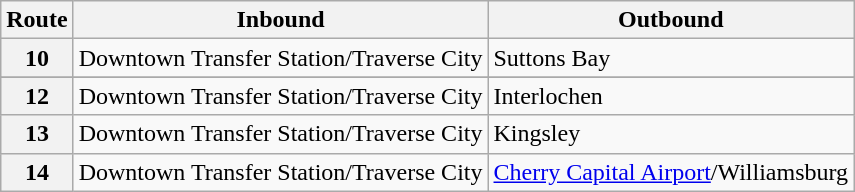<table class="wikitable">
<tr>
<th scope="col">Route</th>
<th scope="col">Inbound</th>
<th scope="col">Outbound</th>
</tr>
<tr>
<th scope="row">10</th>
<td>Downtown Transfer Station/Traverse City</td>
<td>Suttons Bay</td>
</tr>
<tr>
</tr>
<tr>
<th scope="row">12</th>
<td>Downtown Transfer Station/Traverse City</td>
<td>Interlochen</td>
</tr>
<tr>
<th scope="row">13</th>
<td>Downtown Transfer Station/Traverse City</td>
<td>Kingsley</td>
</tr>
<tr>
<th scope="row">14</th>
<td>Downtown Transfer Station/Traverse City</td>
<td><a href='#'>Cherry Capital Airport</a>/Williamsburg</td>
</tr>
</table>
